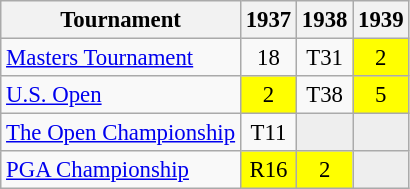<table class="wikitable" style="font-size:95%;text-align:center;">
<tr>
<th>Tournament</th>
<th>1937</th>
<th>1938</th>
<th>1939</th>
</tr>
<tr>
<td align=left><a href='#'>Masters Tournament</a></td>
<td>18</td>
<td>T31</td>
<td style="background:yellow;">2</td>
</tr>
<tr>
<td align=left><a href='#'>U.S. Open</a></td>
<td style="background:yellow;">2</td>
<td>T38</td>
<td style="background:yellow;">5</td>
</tr>
<tr>
<td align=left><a href='#'>The Open Championship</a></td>
<td>T11</td>
<td style="background:#eeeeee;"></td>
<td style="background:#eeeeee;"></td>
</tr>
<tr>
<td align=left><a href='#'>PGA Championship</a></td>
<td style="background:yellow;">R16</td>
<td style="background:yellow;">2</td>
<td style="background:#eeeeee;"></td>
</tr>
</table>
